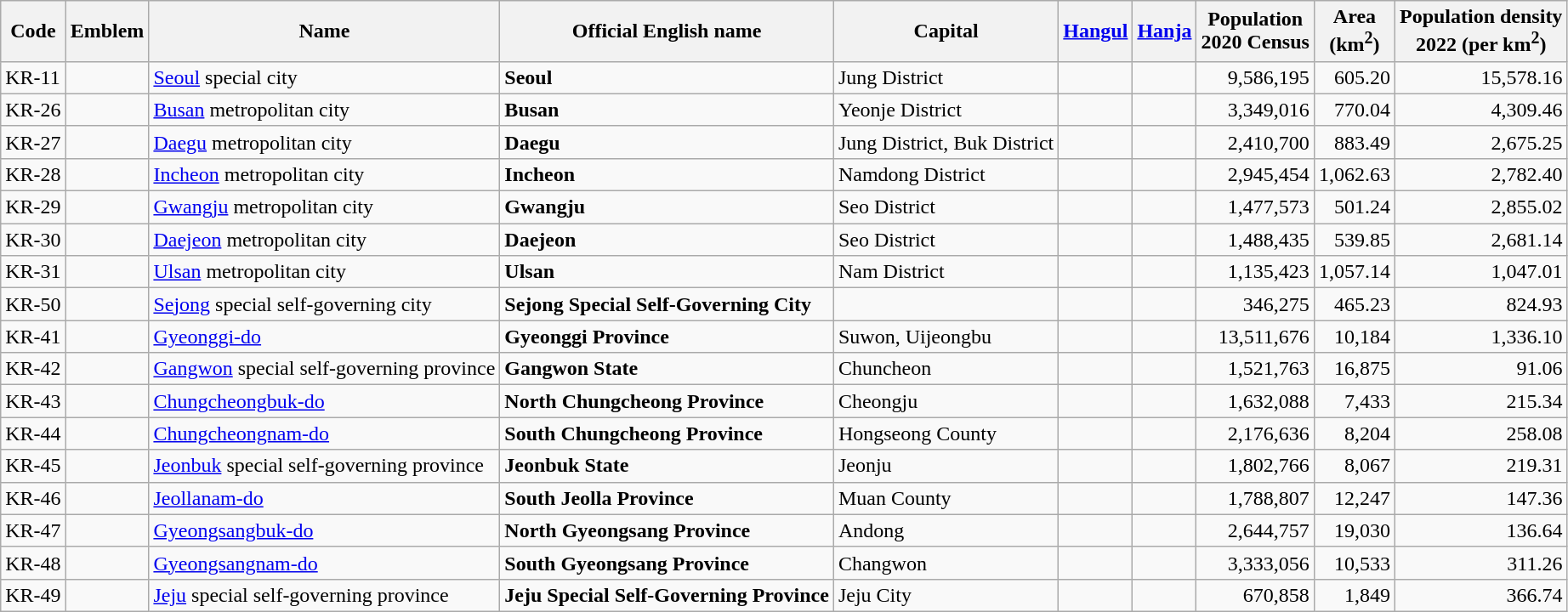<table class="wikitable sortable">
<tr>
<th>Code</th>
<th>Emblem</th>
<th>Name</th>
<th>Official English name</th>
<th>Capital</th>
<th><a href='#'>Hangul</a></th>
<th><a href='#'>Hanja</a></th>
<th>Population <br>2020 Census</th>
<th>Area <br>(km<sup>2</sup>)</th>
<th>Population density <br> 2022 (per km<sup>2</sup>)</th>
</tr>
<tr>
<td>KR-11</td>
<td></td>
<td><a href='#'>Seoul</a> special city</td>
<td><strong>Seoul</strong></td>
<td>Jung District</td>
<td></td>
<td></td>
<td align="right">9,586,195</td>
<td align="right">605.20</td>
<td align="right">15,578.16</td>
</tr>
<tr>
<td>KR-26</td>
<td></td>
<td><a href='#'>Busan</a> metropolitan city</td>
<td><strong>Busan</strong></td>
<td>Yeonje District</td>
<td></td>
<td></td>
<td align="right">3,349,016</td>
<td align="right">770.04</td>
<td align="right">4,309.46</td>
</tr>
<tr>
<td>KR-27</td>
<td></td>
<td><a href='#'>Daegu</a> metropolitan city</td>
<td><strong>Daegu</strong></td>
<td>Jung District, Buk District</td>
<td></td>
<td></td>
<td align="right">2,410,700</td>
<td align="right">883.49</td>
<td align="right">2,675.25</td>
</tr>
<tr>
<td>KR-28</td>
<td></td>
<td><a href='#'>Incheon</a> metropolitan city</td>
<td><strong>Incheon</strong></td>
<td>Namdong District</td>
<td></td>
<td></td>
<td align="right">2,945,454</td>
<td align="right">1,062.63</td>
<td align="right">2,782.40</td>
</tr>
<tr>
<td>KR-29</td>
<td></td>
<td><a href='#'>Gwangju</a> metropolitan city</td>
<td><strong>Gwangju</strong></td>
<td>Seo District</td>
<td></td>
<td></td>
<td align="right">1,477,573</td>
<td align="right">501.24</td>
<td align="right">2,855.02</td>
</tr>
<tr>
<td>KR-30</td>
<td></td>
<td><a href='#'>Daejeon</a> metropolitan city</td>
<td><strong>Daejeon</strong></td>
<td>Seo District</td>
<td></td>
<td></td>
<td align="right">1,488,435</td>
<td align="right">539.85</td>
<td align="right">2,681.14</td>
</tr>
<tr>
<td>KR-31</td>
<td></td>
<td><a href='#'>Ulsan</a> metropolitan city</td>
<td><strong>Ulsan</strong></td>
<td>Nam District</td>
<td></td>
<td></td>
<td align="right">1,135,423</td>
<td align="right">1,057.14</td>
<td align="right">1,047.01</td>
</tr>
<tr>
<td>KR-50</td>
<td></td>
<td><a href='#'>Sejong</a> special self-governing city</td>
<td><strong>Sejong Special Self-Governing City</strong></td>
<td></td>
<td></td>
<td></td>
<td align="right">346,275</td>
<td align="right">465.23</td>
<td align="right">824.93</td>
</tr>
<tr>
<td>KR-41</td>
<td></td>
<td><a href='#'>Gyeonggi-do</a></td>
<td><strong>Gyeonggi Province</strong></td>
<td>Suwon, Uijeongbu</td>
<td></td>
<td></td>
<td align="right">13,511,676</td>
<td align="right">10,184</td>
<td align="right">1,336.10</td>
</tr>
<tr>
<td>KR-42</td>
<td></td>
<td><a href='#'>Gangwon</a> special self-governing province</td>
<td><strong>Gangwon State</strong></td>
<td>Chuncheon</td>
<td></td>
<td></td>
<td align="right">1,521,763</td>
<td align="right">16,875</td>
<td align="right">91.06</td>
</tr>
<tr>
<td>KR-43</td>
<td></td>
<td><a href='#'>Chungcheongbuk-do</a></td>
<td><strong>North Chungcheong Province</strong></td>
<td>Cheongju</td>
<td></td>
<td></td>
<td align="right">1,632,088</td>
<td align="right">7,433</td>
<td align="right">215.34</td>
</tr>
<tr>
<td>KR-44</td>
<td></td>
<td><a href='#'>Chungcheongnam-do</a></td>
<td><strong>South Chungcheong Province</strong></td>
<td>Hongseong County</td>
<td></td>
<td></td>
<td align="right">2,176,636</td>
<td align="right">8,204</td>
<td align="right">258.08</td>
</tr>
<tr>
<td>KR-45</td>
<td></td>
<td><a href='#'>Jeonbuk</a> special self-governing province</td>
<td><strong>Jeonbuk State</strong></td>
<td>Jeonju</td>
<td></td>
<td></td>
<td align="right">1,802,766</td>
<td align="right">8,067</td>
<td align="right">219.31</td>
</tr>
<tr>
<td>KR-46</td>
<td></td>
<td><a href='#'>Jeollanam-do</a></td>
<td><strong>South Jeolla Province</strong></td>
<td>Muan County</td>
<td></td>
<td></td>
<td align="right">1,788,807</td>
<td align="right">12,247</td>
<td align="right">147.36</td>
</tr>
<tr>
<td>KR-47</td>
<td></td>
<td><a href='#'>Gyeongsangbuk-do</a></td>
<td><strong>North Gyeongsang Province</strong></td>
<td>Andong</td>
<td></td>
<td></td>
<td align="right">2,644,757</td>
<td align="right">19,030</td>
<td align="right">136.64</td>
</tr>
<tr>
<td>KR-48</td>
<td></td>
<td><a href='#'>Gyeongsangnam-do</a></td>
<td><strong>South Gyeongsang Province</strong></td>
<td>Changwon</td>
<td></td>
<td></td>
<td align="right">3,333,056</td>
<td align="right">10,533</td>
<td align="right">311.26</td>
</tr>
<tr>
<td>KR-49</td>
<td></td>
<td><a href='#'>Jeju</a> special self-governing province</td>
<td><strong>Jeju Special Self-Governing Province</strong></td>
<td>Jeju City</td>
<td></td>
<td></td>
<td align="right">670,858</td>
<td align="right">1,849</td>
<td align="right">366.74</td>
</tr>
</table>
